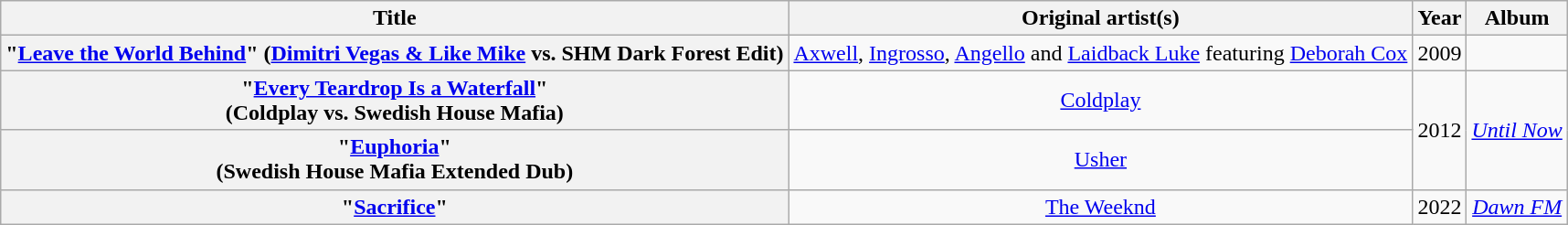<table class="wikitable plainrowheaders" style="text-align:center;" border="1">
<tr>
<th scope="col">Title</th>
<th scope="col">Original artist(s)</th>
<th scope="col">Year</th>
<th scope="col">Album</th>
</tr>
<tr>
<th scope="row">"<a href='#'>Leave the World Behind</a>" (<a href='#'>Dimitri Vegas & Like Mike</a> vs. SHM Dark Forest Edit)</th>
<td><a href='#'>Axwell</a>, <a href='#'>Ingrosso</a>, <a href='#'>Angello</a> and <a href='#'>Laidback Luke</a> featuring <a href='#'>Deborah Cox</a></td>
<td>2009</td>
<td></td>
</tr>
<tr>
<th scope="row">"<a href='#'>Every Teardrop Is a Waterfall</a>"<br><span>(Coldplay vs. Swedish House Mafia)</span></th>
<td><a href='#'>Coldplay</a></td>
<td rowspan="2">2012</td>
<td rowspan="2"><em><a href='#'>Until Now</a></em></td>
</tr>
<tr>
<th scope="row">"<a href='#'>Euphoria</a>"<br><span>(Swedish House Mafia Extended Dub)</span></th>
<td><a href='#'>Usher</a></td>
</tr>
<tr>
<th scope="row">"<a href='#'>Sacrifice</a>"</th>
<td><a href='#'>The Weeknd</a></td>
<td>2022</td>
<td><em><a href='#'>Dawn FM</a></em></td>
</tr>
</table>
